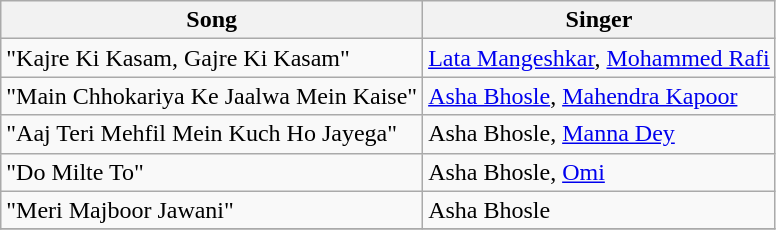<table class="wikitable">
<tr>
<th>Song</th>
<th>Singer</th>
</tr>
<tr>
<td>"Kajre Ki Kasam, Gajre Ki Kasam"</td>
<td><a href='#'>Lata Mangeshkar</a>, <a href='#'>Mohammed Rafi</a></td>
</tr>
<tr>
<td>"Main Chhokariya Ke Jaalwa Mein Kaise"</td>
<td><a href='#'>Asha Bhosle</a>, <a href='#'>Mahendra Kapoor</a></td>
</tr>
<tr>
<td>"Aaj Teri Mehfil Mein Kuch Ho Jayega"</td>
<td>Asha Bhosle, <a href='#'>Manna Dey</a></td>
</tr>
<tr>
<td>"Do Milte To"</td>
<td>Asha Bhosle, <a href='#'>Omi</a></td>
</tr>
<tr>
<td>"Meri Majboor Jawani"</td>
<td>Asha Bhosle</td>
</tr>
<tr>
</tr>
</table>
